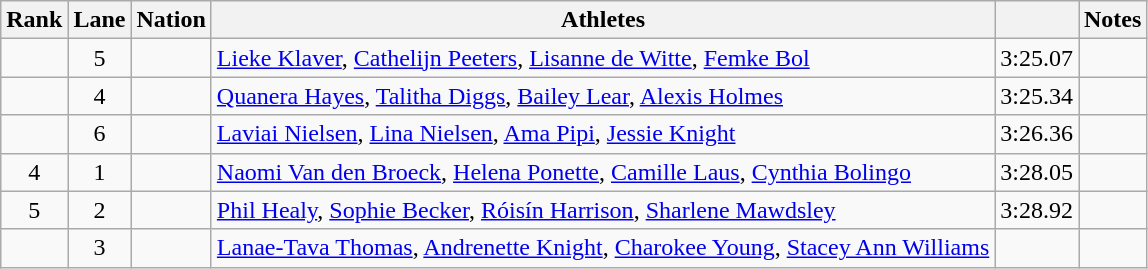<table class="wikitable sortable" style="text-align:center">
<tr>
<th scope="col">Rank</th>
<th scope="col">Lane</th>
<th scope="col">Nation</th>
<th scope="col">Athletes</th>
<th scope="col"></th>
<th scope="col">Notes</th>
</tr>
<tr>
<td></td>
<td>5</td>
<td style="text-align:left"></td>
<td style="text-align:left"><a href='#'>Lieke Klaver</a>, <a href='#'>Cathelijn Peeters</a>, <a href='#'>Lisanne de Witte</a>, <a href='#'>Femke Bol</a></td>
<td>3:25.07</td>
<td> </td>
</tr>
<tr>
<td></td>
<td>4</td>
<td style="text-align:left"></td>
<td style="text-align:left"><a href='#'>Quanera Hayes</a>, <a href='#'>Talitha Diggs</a>, <a href='#'>Bailey Lear</a>, <a href='#'>Alexis Holmes</a></td>
<td>3:25.34</td>
<td></td>
</tr>
<tr>
<td></td>
<td>6</td>
<td style="text-align:left"></td>
<td style="text-align:left"><a href='#'>Laviai Nielsen</a>, <a href='#'>Lina Nielsen</a>, <a href='#'>Ama Pipi</a>, <a href='#'>Jessie Knight</a></td>
<td>3:26.36</td>
<td></td>
</tr>
<tr>
<td>4</td>
<td>1</td>
<td style="text-align:left"></td>
<td style="text-align:left"><a href='#'>Naomi Van den Broeck</a>, <a href='#'>Helena Ponette</a>, <a href='#'>Camille Laus</a>, <a href='#'>Cynthia Bolingo</a></td>
<td>3:28.05</td>
<td></td>
</tr>
<tr>
<td>5</td>
<td>2</td>
<td style="text-align:left"></td>
<td style="text-align:left"><a href='#'>Phil Healy</a>, <a href='#'>Sophie Becker</a>, <a href='#'>Róisín Harrison</a>, <a href='#'>Sharlene Mawdsley</a></td>
<td>3:28.92</td>
<td></td>
</tr>
<tr>
<td></td>
<td>3</td>
<td style="text-align:left"></td>
<td style="text-align:left"><a href='#'>Lanae-Tava Thomas</a>, <a href='#'>Andrenette Knight</a>, <a href='#'>Charokee Young</a>, <a href='#'>Stacey Ann Williams</a></td>
<td></td>
<td></td>
</tr>
</table>
